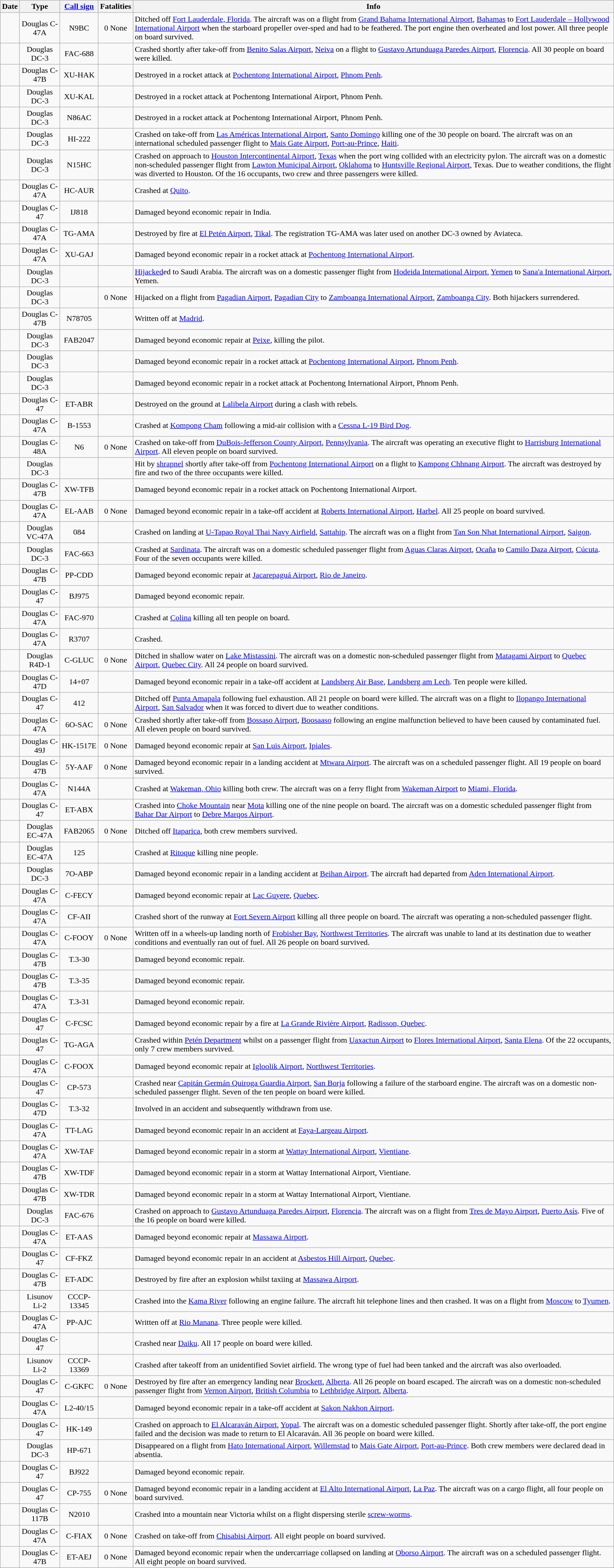<table class="wikitable sortable">
<tr>
<th>Date</th>
<th>Type</th>
<th><a href='#'>Call sign</a></th>
<th>Fatalities</th>
<th class="unsortable">Info</th>
</tr>
<tr>
<td></td>
<td style="text-align: center;">Douglas C-47A</td>
<td style="text-align: center;">N9BC</td>
<td style="text-align: center;"><span>0</span> None</td>
<td>Ditched off <a href='#'>Fort Lauderdale, Florida</a>. The aircraft was on a flight from <a href='#'>Grand Bahama International Airport</a>, <a href='#'>Bahamas</a> to <a href='#'>Fort Lauderdale – Hollywood International Airport</a> when the starboard propeller over-sped and had to be feathered. The port engine then overheated and lost power. All three people on board survived.</td>
</tr>
<tr>
<td></td>
<td style="text-align: center;">Douglas DC-3</td>
<td style="text-align: center;">FAC-688</td>
<td style="text-align: center;"></td>
<td>Crashed shortly after take-off from <a href='#'>Benito Salas Airport</a>, <a href='#'>Neiva</a> on a flight to <a href='#'>Gustavo Artunduaga Paredes Airport</a>, <a href='#'>Florencia</a>. All 30 people on board were killed.</td>
</tr>
<tr>
<td></td>
<td style="text-align: center;">Douglas C-47B</td>
<td style="text-align: center;">XU-HAK</td>
<td></td>
<td>Destroyed in a rocket attack at <a href='#'>Pochentong International Airport</a>, <a href='#'>Phnom Penh</a>.</td>
</tr>
<tr>
<td></td>
<td style="text-align: center;">Douglas DC-3</td>
<td style="text-align: center;">XU-KAL</td>
<td></td>
<td>Destroyed in a rocket attack at Pochentong International Airport, Phnom Penh.</td>
</tr>
<tr>
<td></td>
<td style="text-align: center;">Douglas DC-3</td>
<td style="text-align: center;">N86AC</td>
<td></td>
<td>Destroyed in a rocket attack at Pochentong International Airport, Phnom Penh.</td>
</tr>
<tr>
<td></td>
<td style="text-align: center;">Douglas DC-3</td>
<td style="text-align: center;">HI-222</td>
<td style="text-align: center;"></td>
<td>Crashed on take-off from <a href='#'>Las Américas International Airport</a>, <a href='#'>Santo Domingo</a> killing one of the 30 people on board. The aircraft was on an international scheduled passenger flight to <a href='#'>Mais Gate Airport</a>, <a href='#'>Port-au-Prince</a>, <a href='#'>Haiti</a>.</td>
</tr>
<tr>
<td></td>
<td style="text-align: center;">Douglas DC-3</td>
<td style="text-align: center;">N15HC</td>
<td style="text-align: center;"></td>
<td>Crashed on approach to <a href='#'>Houston Intercontinental Airport</a>, <a href='#'>Texas</a> when the port wing collided with an electricity pylon. The aircraft was on a domestic non-scheduled passenger flight from <a href='#'>Lawton Municipal Airport</a>, <a href='#'>Oklahoma</a> to <a href='#'>Huntsville Regional Airport</a>, Texas. Due to weather conditions, the flight was diverted to Houston. Of the 16 occupants, two crew and three passengers were killed.</td>
</tr>
<tr>
<td></td>
<td style="text-align: center;">Douglas C-47A</td>
<td style="text-align: center;">HC-AUR</td>
<td></td>
<td>Crashed at <a href='#'>Quito</a>.</td>
</tr>
<tr>
<td></td>
<td style="text-align: center;">Douglas C-47</td>
<td style="text-align: center;">IJ818</td>
<td></td>
<td>Damaged beyond economic repair in India.</td>
</tr>
<tr>
<td></td>
<td style="text-align: center;">Douglas C-47A</td>
<td style="text-align: center;">TG-AMA</td>
<td></td>
<td>Destroyed by fire at <a href='#'>El Petén Airport</a>, <a href='#'>Tikal</a>. The registration TG-AMA was later used on another DC-3 owned by Aviateca.</td>
</tr>
<tr>
<td></td>
<td style="text-align: center;">Douglas C-47A</td>
<td style="text-align: center;">XU-GAJ</td>
<td style="text-align: center;"></td>
<td>Damaged beyond economic repair in a rocket attack at <a href='#'>Pochentong International Airport</a>.</td>
</tr>
<tr>
<td></td>
<td style="text-align: center;">Douglas DC-3</td>
<td></td>
<td></td>
<td><a href='#'>Hijacked</a>ed to Saudi Arabia. The aircraft was on a domestic passenger flight from <a href='#'>Hodeida International Airport</a>, <a href='#'>Yemen</a> to <a href='#'>Sana'a International Airport</a>, Yemen.</td>
</tr>
<tr>
<td></td>
<td style="text-align: center;">Douglas DC-3</td>
<td></td>
<td style="text-align: center;"><span>0</span> None</td>
<td>Hijacked on a flight from <a href='#'>Pagadian Airport</a>, <a href='#'>Pagadian City</a> to <a href='#'>Zamboanga International Airport</a>, <a href='#'>Zamboanga City</a>. Both hijackers surrendered.</td>
</tr>
<tr>
<td></td>
<td style="text-align: center;">Douglas C-47B</td>
<td style="text-align: center;">N78705</td>
<td></td>
<td>Written off at <a href='#'>Madrid</a>.</td>
</tr>
<tr>
<td></td>
<td style="text-align: center;">Douglas DC-3</td>
<td style="text-align: center;">FAB2047</td>
<td style="text-align: center;"></td>
<td>Damaged beyond economic repair at <a href='#'>Peixe</a>, killing the pilot.</td>
</tr>
<tr>
<td></td>
<td style="text-align: center;">Douglas DC-3</td>
<td></td>
<td></td>
<td>Damaged beyond economic repair in a rocket attack at <a href='#'>Pochentong International Airport</a>, <a href='#'>Phnom Penh</a>.</td>
</tr>
<tr>
<td></td>
<td style="text-align: center;">Douglas DC-3</td>
<td></td>
<td></td>
<td>Damaged beyond economic repair in a rocket attack at Pochentong International Airport, Phnom Penh.</td>
</tr>
<tr>
<td></td>
<td style="text-align: center;">Douglas C-47</td>
<td style="text-align: center;">ET-ABR</td>
<td style="text-align: center;"></td>
<td>Destroyed on the ground at <a href='#'>Lalibela Airport</a> during a clash with rebels.</td>
</tr>
<tr>
<td></td>
<td style="text-align: center;">Douglas C-47A</td>
<td style="text-align: center;">B-1553</td>
<td></td>
<td>Crashed at <a href='#'>Kompong Cham</a> following a mid-air collision with a <a href='#'>Cessna L-19 Bird Dog</a>.</td>
</tr>
<tr>
<td></td>
<td style="text-align: center;">Douglas C-48A</td>
<td style="text-align: center;">N6</td>
<td style="text-align: center;"><span>0</span> None</td>
<td>Crashed on take-off from <a href='#'>DuBois-Jefferson County Airport</a>, <a href='#'>Pennsylvania</a>. The aircraft was operating an executive flight to <a href='#'>Harrisburg International Airport</a>. All eleven people on board survived.</td>
</tr>
<tr>
<td></td>
<td style="text-align: center;">Douglas DC-3</td>
<td></td>
<td style="text-align: center;"></td>
<td>Hit by <a href='#'>shrapnel</a> shortly after take-off from <a href='#'>Pochentong International Airport</a> on a flight to <a href='#'>Kampong Chhnang Airport</a>. The aircraft was destroyed by fire and two of the three occupants were killed.</td>
</tr>
<tr>
<td></td>
<td style="text-align: center;">Douglas C-47B</td>
<td style="text-align: center;">XW-TFB</td>
<td></td>
<td>Damaged beyond economic repair in a rocket attack on Pochentong International Airport.</td>
</tr>
<tr>
<td></td>
<td style="text-align: center;">Douglas C-47A</td>
<td style="text-align: center;">EL-AAB</td>
<td style="text-align: center;"><span>0</span> None</td>
<td>Damaged beyond economic repair in a take-off accident at <a href='#'>Roberts International Airport</a>, <a href='#'>Harbel</a>. All 25 people on board survived.</td>
</tr>
<tr>
<td></td>
<td style="text-align: center;">Douglas VC-47A</td>
<td style="text-align: center;">084</td>
<td></td>
<td>Crashed on landing at <a href='#'>U-Tapao Royal Thai Navy Airfield</a>, <a href='#'>Sattahip</a>. The aircraft was on a flight from <a href='#'>Tan Son Nhat International Airport</a>, <a href='#'>Saigon</a>.</td>
</tr>
<tr>
<td></td>
<td style="text-align: center;">Douglas DC-3</td>
<td style="text-align: center;">FAC-663</td>
<td style="text-align: center;"></td>
<td>Crashed at <a href='#'>Sardinata</a>. The aircraft was on a domestic scheduled passenger flight from <a href='#'>Aguas Claras Airport</a>, <a href='#'>Ocaña</a> to <a href='#'>Camilo Daza Airport</a>, <a href='#'>Cúcuta</a>. Four of the seven occupants were killed.</td>
</tr>
<tr>
<td></td>
<td style="text-align: center;">Douglas C-47B</td>
<td style="text-align: center;">PP-CDD</td>
<td></td>
<td>Damaged beyond economic repair at <a href='#'>Jacarepaguá Airport</a>, <a href='#'>Rio de Janeiro</a>.</td>
</tr>
<tr>
<td></td>
<td style="text-align: center;">Douglas C-47</td>
<td style="text-align: center;">BJ975</td>
<td></td>
<td>Damaged beyond economic repair.</td>
</tr>
<tr>
<td></td>
<td style="text-align: center;">Douglas C-47A</td>
<td style="text-align: center;">FAC-970</td>
<td style="text-align: center;"></td>
<td>Crashed at <a href='#'>Colina</a> killing all ten people on board.</td>
</tr>
<tr>
<td></td>
<td style="text-align: center;">Douglas C-47A</td>
<td style="text-align: center;">R3707</td>
<td></td>
<td>Crashed.</td>
</tr>
<tr>
<td></td>
<td style="text-align: center;">Douglas R4D-1</td>
<td style="text-align: center;">C-GLUC</td>
<td style="text-align: center;"><span>0</span> None</td>
<td>Ditched in shallow water on <a href='#'>Lake Mistassini</a>. The aircraft was on a domestic non-scheduled passenger flight from <a href='#'>Matagami Airport</a> to <a href='#'>Quebec Airport</a>, <a href='#'>Quebec City</a>. All 24 people on board survived.</td>
</tr>
<tr>
<td></td>
<td style="text-align: center;">Douglas C-47D</td>
<td style="text-align: center;">14+07</td>
<td style="text-align: center;"></td>
<td>Damaged beyond economic repair in a take-off accident at <a href='#'>Landsberg Air Base</a>, <a href='#'>Landsberg am Lech</a>. Ten people were killed.</td>
</tr>
<tr>
<td></td>
<td style="text-align: center;">Douglas C-47</td>
<td style="text-align: center;">412</td>
<td style="text-align: center;"></td>
<td>Ditched off <a href='#'>Punta Amapala</a> following fuel exhaustion. All 21 people on board were killed. The aircraft was on a flight to <a href='#'>Ilopango International Airport</a>, <a href='#'>San Salvador</a> when it was forced to divert due to weather conditions.</td>
</tr>
<tr>
<td></td>
<td style="text-align: center;">Douglas C-47A</td>
<td style="text-align: center;">6O-SAC</td>
<td style="text-align: center;"><span>0</span> None</td>
<td>Crashed shortly after take-off from <a href='#'>Bossaso Airport</a>, <a href='#'>Boosaaso</a> following an engine malfunction believed to have been caused by contaminated fuel. All eleven people on board survived.</td>
</tr>
<tr>
<td></td>
<td style="text-align: center;">Douglas C-49J</td>
<td style="text-align: center;">HK-1517E</td>
<td style="text-align: center;"><span>0</span> None</td>
<td>Damaged beyond economic repair at <a href='#'>San Luis Airport</a>, <a href='#'>Ipiales</a>.</td>
</tr>
<tr>
<td></td>
<td style="text-align: center;">Douglas C-47B</td>
<td style="text-align: center;">5Y-AAF</td>
<td style="text-align: center;"><span>0</span> None</td>
<td>Damaged beyond economic repair in a landing accident at <a href='#'>Mtwara Airport</a>. The aircraft was on a scheduled passenger flight. All 19 people on board survived.</td>
</tr>
<tr>
<td></td>
<td style="text-align: center;">Douglas C-47A</td>
<td style="text-align: center;">N144A</td>
<td style="text-align: center;"></td>
<td>Crashed at <a href='#'>Wakeman, Ohio</a> killing both crew. The aircraft was on a ferry flight from <a href='#'>Wakeman Airport</a> to <a href='#'>Miami, Florida</a>.</td>
</tr>
<tr>
<td></td>
<td style="text-align: center;">Douglas C-47</td>
<td style="text-align: center;">ET-ABX</td>
<td style="text-align: center;"></td>
<td>Crashed into <a href='#'>Choke Mountain</a> near <a href='#'>Mota</a> killing one of the nine people on board. The aircraft was on a domestic scheduled passenger flight from <a href='#'>Bahar Dar Airport</a> to <a href='#'>Debre Marqos Airport</a>.</td>
</tr>
<tr>
<td></td>
<td style="text-align: center;">Douglas EC-47A</td>
<td style="text-align: center;">FAB2065</td>
<td style="text-align: center;"><span>0</span> None</td>
<td>Ditched off <a href='#'>Itaparica</a>, both crew members survived.</td>
</tr>
<tr>
<td></td>
<td style="text-align: center;">Douglas EC-47A</td>
<td style="text-align: center;">125</td>
<td style="text-align: center;"></td>
<td>Crashed at <a href='#'>Ritoque</a> killing nine people.</td>
</tr>
<tr>
<td></td>
<td style="text-align: center;">Douglas DC-3</td>
<td style="text-align: center;">7O-ABP</td>
<td></td>
<td>Damaged beyond economic repair in a landing accident at <a href='#'>Beihan Airport</a>. The aircraft had departed from <a href='#'>Aden International Airport</a>.</td>
</tr>
<tr>
<td></td>
<td style="text-align: center;">Douglas C-47A</td>
<td style="text-align: center;">C-FECY</td>
<td></td>
<td>Damaged beyond economic repair at <a href='#'>Lac Guyere</a>, <a href='#'>Quebec</a>.</td>
</tr>
<tr>
<td></td>
<td style="text-align: center;">Douglas C-47A</td>
<td style="text-align: center;">CF-AII</td>
<td style="text-align: center;"></td>
<td>Crashed short of the runway at <a href='#'>Fort Severn Airport</a> killing all three people on board. The aircraft was operating a non-scheduled passenger flight.</td>
</tr>
<tr>
<td></td>
<td style="text-align: center;">Douglas C-47A</td>
<td style="text-align: center;">C-FOOY</td>
<td style="text-align: center;"><span>0</span> None</td>
<td>Written off in a wheels-up landing  north of <a href='#'>Frobisher Bay</a>, <a href='#'>Northwest Territories</a>. The aircraft was unable to land at its destination due to weather conditions and eventually ran out of fuel. All 26 people on board survived.</td>
</tr>
<tr>
<td></td>
<td style="text-align: center;">Douglas C-47B</td>
<td style="text-align: center;">T.3-30</td>
<td></td>
<td>Damaged beyond economic repair.</td>
</tr>
<tr>
<td></td>
<td style="text-align: center;">Douglas C-47B</td>
<td style="text-align: center;">T.3-35</td>
<td></td>
<td>Damaged beyond economic repair.</td>
</tr>
<tr>
<td></td>
<td style="text-align: center;">Douglas C-47A</td>
<td style="text-align: center;">T.3-31</td>
<td></td>
<td>Damaged beyond economic repair.</td>
</tr>
<tr>
<td></td>
<td style="text-align: center;">Douglas C-47</td>
<td style="text-align: center;">C-FCSC</td>
<td></td>
<td>Damaged beyond economic repair by a fire at <a href='#'>La Grande Rivière Airport</a>, <a href='#'>Radisson, Quebec</a>.</td>
</tr>
<tr>
<td></td>
<td style="text-align: center;">Douglas C-47</td>
<td style="text-align: center;">TG-AGA</td>
<td style="text-align: center;"></td>
<td>Crashed within <a href='#'>Petén Department</a> whilst on a passenger flight from <a href='#'>Uaxactun Airport</a> to <a href='#'>Flores International Airport</a>, <a href='#'>Santa Elena</a>. Of the 22 occupants, only 7 crew members survived.</td>
</tr>
<tr>
<td></td>
<td style="text-align: center;">Douglas C-47A</td>
<td style="text-align: center;">C-FOOX</td>
<td></td>
<td>Damaged beyond economic repair at <a href='#'>Igloolik Airport</a>, <a href='#'>Northwest Territories</a>.</td>
</tr>
<tr>
<td></td>
<td style="text-align: center;">Douglas C-47</td>
<td style="text-align: center;">CP-573</td>
<td style="text-align: center;"></td>
<td>Crashed near <a href='#'>Capitán Germán Quiroga Guardia Airport</a>, <a href='#'>San Borja</a> following a failure of the starboard engine. The aircraft was on a domestic non-scheduled passenger flight. Seven of the ten people on board were killed.</td>
</tr>
<tr>
<td></td>
<td style="text-align: center;">Douglas C-47D</td>
<td style="text-align: center;">T.3-32</td>
<td></td>
<td>Involved in an accident and subsequently withdrawn from use.</td>
</tr>
<tr>
<td></td>
<td style="text-align: center;">Douglas C-47A</td>
<td style="text-align: center;">TT-LAG</td>
<td></td>
<td>Damaged beyond economic repair in an accident at <a href='#'>Faya-Largeau Airport</a>.</td>
</tr>
<tr>
<td></td>
<td style="text-align: center;">Douglas C-47A</td>
<td style="text-align: center;">XW-TAF</td>
<td></td>
<td>Damaged beyond economic repair in a storm at <a href='#'>Wattay International Airport</a>, <a href='#'>Vientiane</a>.</td>
</tr>
<tr>
<td></td>
<td style="text-align: center;">Douglas C-47B</td>
<td style="text-align: center;">XW-TDF</td>
<td></td>
<td>Damaged beyond economic repair in a storm at Wattay International Airport, Vientiane.</td>
</tr>
<tr>
<td></td>
<td style="text-align: center;">Douglas C-47B</td>
<td style="text-align: center;">XW-TDR</td>
<td></td>
<td>Damaged beyond economic repair in a storm at Wattay International Airport, Vientiane.</td>
</tr>
<tr>
<td></td>
<td style="text-align: center;">Douglas DC-3</td>
<td style="text-align: center;">FAC-676</td>
<td style="text-align: center;"></td>
<td>Crashed on approach to <a href='#'>Gustavo Artunduaga Paredes Airport</a>, <a href='#'>Florencia</a>. The aircraft was on a flight from <a href='#'>Tres de Mayo Airport</a>, <a href='#'>Puerto Asís</a>. Five of the 16 people on board were killed.</td>
</tr>
<tr>
<td></td>
<td style="text-align: center;">Douglas C-47A</td>
<td style="text-align: center;">ET-AAS</td>
<td></td>
<td>Damaged beyond economic repair at <a href='#'>Massawa Airport</a>.</td>
</tr>
<tr>
<td></td>
<td style="text-align: center;">Douglas C-47</td>
<td style="text-align: center;">CF-FKZ</td>
<td></td>
<td>Damaged beyond economic repair in an accident at <a href='#'>Asbestos Hill Airport</a>, <a href='#'>Quebec</a>.</td>
</tr>
<tr>
<td></td>
<td style="text-align: center;">Douglas C-47B</td>
<td style="text-align: center;">ET-ADC</td>
<td></td>
<td>Destroyed by fire after an explosion whilst taxiing at <a href='#'>Massawa Airport</a>.</td>
</tr>
<tr>
<td></td>
<td style="text-align: center;">Lisunov Li-2</td>
<td style="text-align: center;">CCCP-13345</td>
<td style="text-align: center;"></td>
<td>Crashed into the <a href='#'>Kama River</a> following an engine failure. The aircraft hit telephone lines and then crashed. It was on a flight from <a href='#'>Moscow</a> to <a href='#'>Tyumen</a>.</td>
</tr>
<tr>
<td></td>
<td style="text-align: center;">Douglas C-47A</td>
<td style="text-align: center;">PP-AJC</td>
<td style="text-align: center;"></td>
<td>Written off at <a href='#'>Rio Manana</a>. Three people were killed.</td>
</tr>
<tr>
<td></td>
<td style="text-align: center;">Douglas C-47</td>
<td></td>
<td style="text-align: center;"></td>
<td>Crashed near <a href='#'>Daiku</a>. All 17 people on board were killed.</td>
</tr>
<tr>
<td></td>
<td style="text-align: center;">Lisunov Li-2</td>
<td style="text-align: center;">CCCP-13369</td>
<td></td>
<td>Crashed after takeoff from an unidentified Soviet airfield. The wrong type of fuel had been tanked and the aircraft was also overloaded.</td>
</tr>
<tr>
<td></td>
<td style="text-align: center;">Douglas C-47</td>
<td style="text-align: center;">C-GKFC</td>
<td style="text-align: center;"><span>0</span> None</td>
<td>Destroyed by fire after an emergency landing near <a href='#'>Brockett</a>, <a href='#'>Alberta</a>. All 26 people on board escaped. The aircraft was on a domestic non-scheduled passenger flight from <a href='#'>Vernon Airport</a>, <a href='#'>British Columbia</a> to <a href='#'>Lethbridge Airport</a>, <a href='#'>Alberta</a>.</td>
</tr>
<tr>
<td></td>
<td style="text-align: center;">Douglas C-47A</td>
<td style="text-align: center;">L2-40/15</td>
<td></td>
<td>Damaged beyond economic repair in a take-off accident at <a href='#'>Sakon Nakhon Airport</a>.</td>
</tr>
<tr>
<td></td>
<td style="text-align: center;">Douglas C-47</td>
<td style="text-align: center;">HK-149</td>
<td style="text-align: center;"></td>
<td>Crashed on approach to <a href='#'>El Alcaraván Airport</a>, <a href='#'>Yopal</a>. The aircraft was on a domestic scheduled passenger flight. Shortly after take-off, the port engine failed and the decision was made to return to El Alcaraván. All 36 people on board were killed.</td>
</tr>
<tr>
<td></td>
<td style="text-align: center;">Douglas DC-3</td>
<td style="text-align: center;">HP-671</td>
<td style="text-align: center;"></td>
<td>Disappeared on a flight from <a href='#'>Hato International Airport</a>, <a href='#'>Willemstad</a> to <a href='#'>Mais Gate Airport</a>,  <a href='#'>Port-au-Prince</a>. Both crew members were declared dead in absentia.</td>
</tr>
<tr>
<td></td>
<td style="text-align: center;">Douglas C-47</td>
<td style="text-align: center;">BJ922</td>
<td></td>
<td>Damaged beyond economic repair.</td>
</tr>
<tr>
<td></td>
<td style="text-align: center;">Douglas C-47</td>
<td style="text-align: center;">CP-755</td>
<td style="text-align: center;"><span>0</span> None</td>
<td>Damaged beyond economic repair in a landing accident at <a href='#'>El Alto International Airport</a>, <a href='#'>La Paz</a>. The aircraft was on a cargo flight, all four people on board survived.</td>
</tr>
<tr>
<td></td>
<td style="text-align: center;">Douglas C-117B</td>
<td style="text-align: center;">N2010</td>
<td></td>
<td>Crashed into a mountain near Victoria whilst on a flight dispersing sterile <a href='#'>screw-worms</a>.</td>
</tr>
<tr>
<td></td>
<td style="text-align: center;">Douglas C-47A</td>
<td style="text-align: center;">C-FIAX</td>
<td style="text-align: center;"><span>0</span> None</td>
<td>Crashed on take-off from <a href='#'>Chisabisi Airport</a>. All eight people on board survived.</td>
</tr>
<tr>
<td></td>
<td style="text-align: center;">Douglas C-47B</td>
<td style="text-align: center;">ET-AEJ</td>
<td style="text-align: center;"><span>0</span> None</td>
<td>Damaged beyond economic repair when the undercarriage collapsed on landing at <a href='#'>Oborso Airport</a>. The aircraft was on a scheduled passenger flight. All eight people on board survived.</td>
</tr>
</table>
